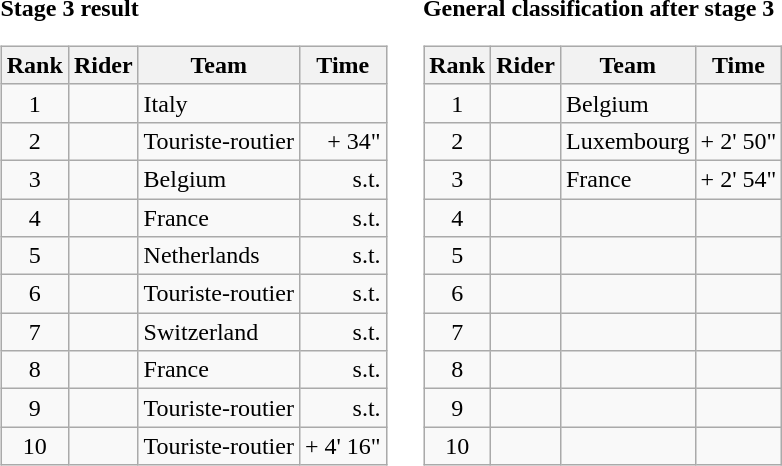<table>
<tr>
<td><strong>Stage 3 result</strong><br><table class="wikitable">
<tr>
<th scope="col">Rank</th>
<th scope="col">Rider</th>
<th scope="col">Team</th>
<th scope="col">Time</th>
</tr>
<tr>
<td style="text-align:center;">1</td>
<td></td>
<td>Italy</td>
<td style="text-align:right;"></td>
</tr>
<tr>
<td style="text-align:center;">2</td>
<td></td>
<td>Touriste-routier</td>
<td style="text-align:right;">+ 34"</td>
</tr>
<tr>
<td style="text-align:center;">3</td>
<td></td>
<td>Belgium</td>
<td style="text-align:right;">s.t.</td>
</tr>
<tr>
<td style="text-align:center;">4</td>
<td></td>
<td>France</td>
<td style="text-align:right;">s.t.</td>
</tr>
<tr>
<td style="text-align:center;">5</td>
<td></td>
<td>Netherlands</td>
<td style="text-align:right;">s.t.</td>
</tr>
<tr>
<td style="text-align:center;">6</td>
<td></td>
<td>Touriste-routier</td>
<td style="text-align:right;">s.t.</td>
</tr>
<tr>
<td style="text-align:center;">7</td>
<td></td>
<td>Switzerland</td>
<td style="text-align:right;">s.t.</td>
</tr>
<tr>
<td style="text-align:center;">8</td>
<td></td>
<td>France</td>
<td style="text-align:right;">s.t.</td>
</tr>
<tr>
<td style="text-align:center;">9</td>
<td></td>
<td>Touriste-routier</td>
<td style="text-align:right;">s.t.</td>
</tr>
<tr>
<td style="text-align:center;">10</td>
<td></td>
<td>Touriste-routier</td>
<td style="text-align:right;">+ 4' 16"</td>
</tr>
</table>
</td>
<td></td>
<td><strong>General classification after stage 3</strong><br><table class="wikitable">
<tr>
<th scope="col">Rank</th>
<th scope="col">Rider</th>
<th scope="col">Team</th>
<th scope="col">Time</th>
</tr>
<tr>
<td style="text-align:center;">1</td>
<td></td>
<td>Belgium</td>
<td style="text-align:right;"></td>
</tr>
<tr>
<td style="text-align:center;">2</td>
<td></td>
<td>Luxembourg</td>
<td style="text-align:right;">+ 2' 50"</td>
</tr>
<tr>
<td style="text-align:center;">3</td>
<td></td>
<td>France</td>
<td style="text-align:right;">+ 2' 54"</td>
</tr>
<tr>
<td style="text-align:center;">4</td>
<td></td>
<td></td>
<td></td>
</tr>
<tr>
<td style="text-align:center;">5</td>
<td></td>
<td></td>
<td></td>
</tr>
<tr>
<td style="text-align:center;">6</td>
<td></td>
<td></td>
<td></td>
</tr>
<tr>
<td style="text-align:center;">7</td>
<td></td>
<td></td>
<td></td>
</tr>
<tr>
<td style="text-align:center;">8</td>
<td></td>
<td></td>
<td></td>
</tr>
<tr>
<td style="text-align:center;">9</td>
<td></td>
<td></td>
<td></td>
</tr>
<tr>
<td style="text-align:center;">10</td>
<td></td>
<td></td>
<td></td>
</tr>
</table>
</td>
</tr>
</table>
